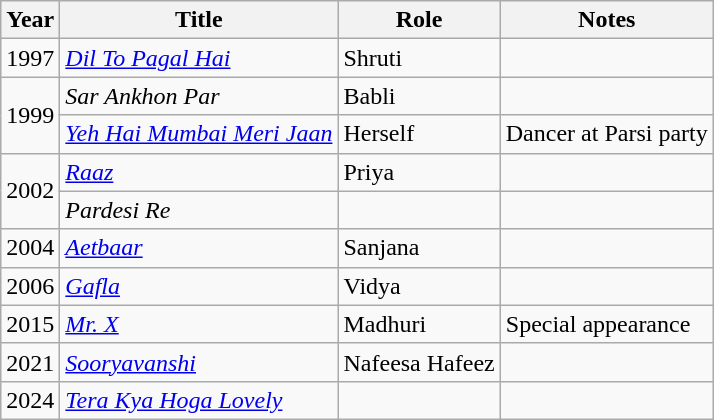<table class="wikitable sortable">
<tr>
<th>Year</th>
<th>Title</th>
<th>Role</th>
<th>Notes</th>
</tr>
<tr>
<td>1997</td>
<td><em><a href='#'>Dil To Pagal Hai</a></em></td>
<td>Shruti</td>
<td></td>
</tr>
<tr>
<td rowspan="2">1999</td>
<td><em>Sar Ankhon Par</em></td>
<td>Babli</td>
<td></td>
</tr>
<tr>
<td><em><a href='#'>Yeh Hai Mumbai Meri Jaan</a></em></td>
<td>Herself</td>
<td>Dancer at Parsi party</td>
</tr>
<tr>
<td rowspan="2">2002</td>
<td><em><a href='#'>Raaz</a></em></td>
<td>Priya</td>
<td></td>
</tr>
<tr>
<td><em>Pardesi Re</em></td>
<td></td>
<td></td>
</tr>
<tr>
<td>2004</td>
<td><em><a href='#'>Aetbaar</a></em></td>
<td>Sanjana</td>
<td></td>
</tr>
<tr>
<td>2006</td>
<td><em><a href='#'>Gafla</a></em></td>
<td>Vidya</td>
<td></td>
</tr>
<tr>
<td>2015</td>
<td><em><a href='#'>Mr. X</a></em></td>
<td>Madhuri</td>
<td>Special appearance</td>
</tr>
<tr>
<td>2021</td>
<td><em><a href='#'>Sooryavanshi</a></em></td>
<td>Nafeesa Hafeez</td>
<td></td>
</tr>
<tr>
<td>2024</td>
<td><em><a href='#'>Tera Kya Hoga Lovely</a></em></td>
<td></td>
<td></td>
</tr>
</table>
